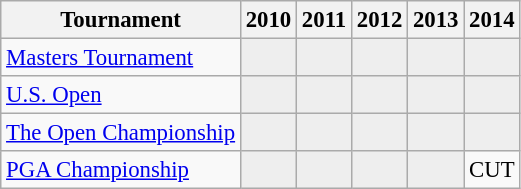<table class="wikitable" style="font-size:95%;text-align:center;">
<tr>
<th>Tournament</th>
<th>2010</th>
<th>2011</th>
<th>2012</th>
<th>2013</th>
<th>2014</th>
</tr>
<tr>
<td align=left><a href='#'>Masters Tournament</a></td>
<td style="background:#eeeeee;"></td>
<td style="background:#eeeeee;"></td>
<td style="background:#eeeeee;"></td>
<td style="background:#eeeeee;"></td>
<td style="background:#eeeeee;"></td>
</tr>
<tr>
<td align=left><a href='#'>U.S. Open</a></td>
<td style="background:#eeeeee;"></td>
<td style="background:#eeeeee;"></td>
<td style="background:#eeeeee;"></td>
<td style="background:#eeeeee;"></td>
<td style="background:#eeeeee;"></td>
</tr>
<tr>
<td align=left><a href='#'>The Open Championship</a></td>
<td style="background:#eeeeee;"></td>
<td style="background:#eeeeee;"></td>
<td style="background:#eeeeee;"></td>
<td style="background:#eeeeee;"></td>
<td style="background:#eeeeee;"></td>
</tr>
<tr>
<td align=left><a href='#'>PGA Championship</a></td>
<td style="background:#eeeeee;"></td>
<td style="background:#eeeeee;"></td>
<td style="background:#eeeeee;"></td>
<td style="background:#eeeeee;"></td>
<td>CUT</td>
</tr>
</table>
